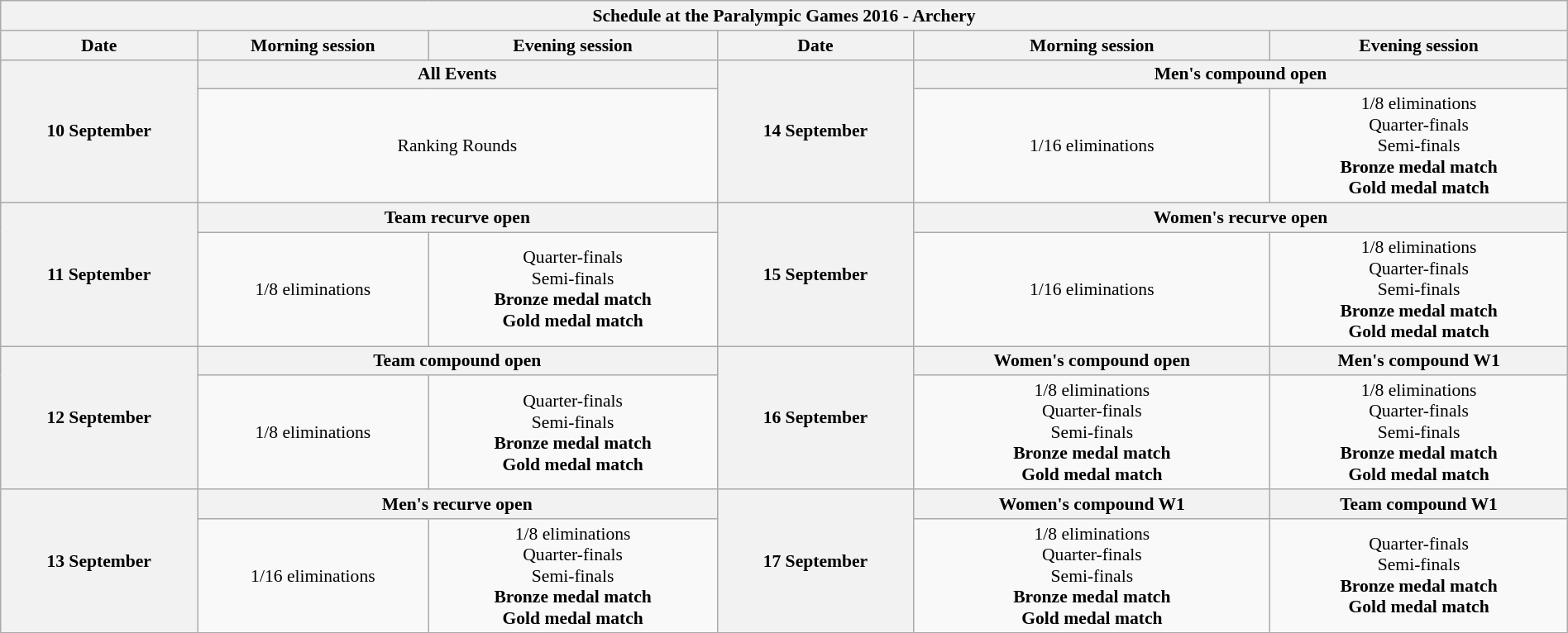<table class="wikitable"  style="width:100%; font-size:90%;text-align:center;">
<tr>
<th colspan="6">Schedule at the Paralympic Games 2016 - Archery</th>
</tr>
<tr>
<th>Date</th>
<th>Morning session</th>
<th>Evening session</th>
<th>Date</th>
<th>Morning session</th>
<th>Evening session</th>
</tr>
<tr>
<th rowspan="2">10 September</th>
<th colspan="2"><strong>All Events</strong></th>
<th rowspan="2">14 September</th>
<th colspan="2"><strong>Men's compound open</strong></th>
</tr>
<tr>
<td colspan="2" align="center">Ranking Rounds</td>
<td>1/16 eliminations</td>
<td>1/8 eliminations<br>Quarter-finals<br>Semi-finals<br><strong>Bronze medal match</strong><br><strong>Gold medal match</strong><br></td>
</tr>
<tr>
<th rowspan="2">11 September</th>
<th colspan="2"><strong>Team recurve open</strong><br></th>
<th rowspan="2">15 September</th>
<th colspan="2"><strong>Women's recurve open</strong></th>
</tr>
<tr>
<td>1/8 eliminations</td>
<td>Quarter-finals<br>Semi-finals<br><strong>Bronze medal match</strong><br><strong>Gold medal match</strong><br></td>
<td>1/16 eliminations</td>
<td>1/8 eliminations<br>Quarter-finals<br>Semi-finals<br><strong>Bronze medal match</strong><br><strong>Gold medal match</strong><br></td>
</tr>
<tr>
<th rowspan="2">12 September</th>
<th colspan="2"><strong>Team compound open</strong><br></th>
<th rowspan="2">16 September</th>
<th><strong>Women's compound open</strong></th>
<th><strong>Men's compound W1</strong></th>
</tr>
<tr>
<td>1/8 eliminations</td>
<td>Quarter-finals<br>Semi-finals<br><strong>Bronze medal match</strong><br><strong>Gold medal match</strong><br></td>
<td>1/8 eliminations<br>Quarter-finals<br>Semi-finals<br><strong>Bronze medal match</strong><br><strong>Gold medal match</strong><br></td>
<td>1/8 eliminations<br>Quarter-finals<br>Semi-finals<br><strong>Bronze medal match</strong><br><strong>Gold medal match</strong><br></td>
</tr>
<tr>
<th rowspan="2">13 September</th>
<th colspan="2"><strong>Men's recurve open</strong></th>
<th rowspan="2">17 September</th>
<th><strong>Women's compound W1</strong></th>
<th><strong>Team compound W1</strong></th>
</tr>
<tr>
<td>1/16 eliminations</td>
<td>1/8 eliminations<br>Quarter-finals<br>Semi-finals<br><strong>Bronze medal match</strong><br><strong>Gold medal match</strong><br></td>
<td>1/8 eliminations<br>Quarter-finals<br>Semi-finals<br><strong>Bronze medal match</strong><br><strong>Gold medal match</strong><br></td>
<td>Quarter-finals<br>Semi-finals<br><strong>Bronze medal match</strong><br><strong>Gold medal match</strong><br></td>
</tr>
</table>
